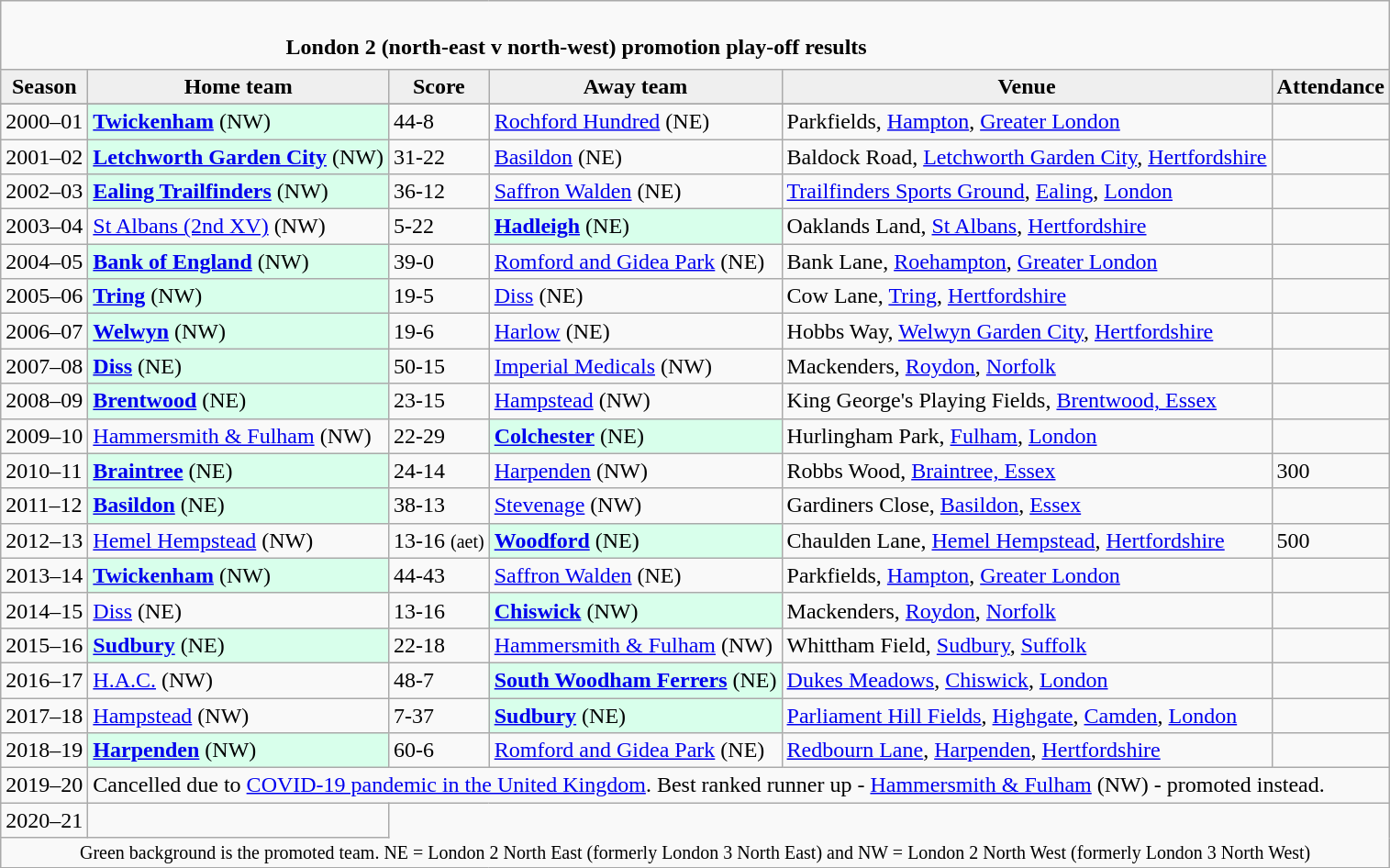<table class="wikitable" style="text-align: left;">
<tr>
<td colspan="11" cellpadding="0" cellspacing="0"><br><table border="0" style="width:100%;" cellpadding="0" cellspacing="0">
<tr>
<td style="width:20%; border:0;"></td>
<td style="border:0;"><strong>London 2 (north-east v north-west) promotion play-off results</strong></td>
<td style="width:20%; border:0;"></td>
</tr>
</table>
</td>
</tr>
<tr>
<th style="background:#efefef;">Season</th>
<th style="background:#efefef">Home team</th>
<th style="background:#efefef">Score</th>
<th style="background:#efefef">Away team</th>
<th style="background:#efefef">Venue</th>
<th style="background:#efefef">Attendance</th>
</tr>
<tr align=left>
</tr>
<tr>
<td>2000–01</td>
<td style="background:#d8ffeb;"><strong><a href='#'>Twickenham</a></strong> (NW)</td>
<td>44-8</td>
<td><a href='#'>Rochford Hundred</a> (NE)</td>
<td>Parkfields, <a href='#'>Hampton</a>, <a href='#'>Greater London</a></td>
<td></td>
</tr>
<tr>
<td>2001–02</td>
<td style="background:#d8ffeb;"><strong><a href='#'>Letchworth Garden City</a></strong> (NW)</td>
<td>31-22</td>
<td><a href='#'>Basildon</a> (NE)</td>
<td>Baldock Road, <a href='#'>Letchworth Garden City</a>, <a href='#'>Hertfordshire</a></td>
<td></td>
</tr>
<tr>
<td>2002–03</td>
<td style="background:#d8ffeb;"><strong><a href='#'>Ealing Trailfinders</a></strong> (NW)</td>
<td>36-12</td>
<td><a href='#'>Saffron Walden</a> (NE)</td>
<td><a href='#'>Trailfinders Sports Ground</a>, <a href='#'>Ealing</a>, <a href='#'>London</a></td>
<td></td>
</tr>
<tr>
<td>2003–04</td>
<td><a href='#'>St Albans (2nd XV)</a> (NW)</td>
<td>5-22</td>
<td style="background:#d8ffeb;"><strong><a href='#'>Hadleigh</a></strong> (NE)</td>
<td>Oaklands Land, <a href='#'>St Albans</a>, <a href='#'>Hertfordshire</a></td>
<td></td>
</tr>
<tr>
<td>2004–05</td>
<td style="background:#d8ffeb;"><strong><a href='#'>Bank of England</a></strong> (NW)</td>
<td>39-0</td>
<td><a href='#'>Romford and Gidea Park</a> (NE)</td>
<td>Bank Lane, <a href='#'>Roehampton</a>, <a href='#'>Greater London</a></td>
<td></td>
</tr>
<tr>
<td>2005–06</td>
<td style="background:#d8ffeb;"><strong><a href='#'>Tring</a></strong> (NW)</td>
<td>19-5</td>
<td><a href='#'>Diss</a> (NE)</td>
<td>Cow Lane, <a href='#'>Tring</a>, <a href='#'>Hertfordshire</a></td>
<td></td>
</tr>
<tr>
<td>2006–07</td>
<td style="background:#d8ffeb;"><strong><a href='#'>Welwyn</a></strong> (NW)</td>
<td>19-6</td>
<td><a href='#'>Harlow</a> (NE)</td>
<td>Hobbs Way, <a href='#'>Welwyn Garden City</a>, <a href='#'>Hertfordshire</a></td>
<td></td>
</tr>
<tr>
<td>2007–08</td>
<td style="background:#d8ffeb;"><strong><a href='#'>Diss</a></strong> (NE)</td>
<td>50-15</td>
<td><a href='#'>Imperial Medicals</a> (NW)</td>
<td>Mackenders, <a href='#'>Roydon</a>, <a href='#'>Norfolk</a></td>
<td></td>
</tr>
<tr>
<td>2008–09</td>
<td style="background:#d8ffeb;"><strong><a href='#'>Brentwood</a></strong> (NE)</td>
<td>23-15</td>
<td><a href='#'>Hampstead</a> (NW)</td>
<td>King George's Playing Fields, <a href='#'>Brentwood, Essex</a></td>
<td></td>
</tr>
<tr>
<td>2009–10</td>
<td><a href='#'>Hammersmith & Fulham</a> (NW)</td>
<td>22-29</td>
<td style="background:#d8ffeb;"><strong><a href='#'>Colchester</a></strong> (NE)</td>
<td>Hurlingham Park, <a href='#'>Fulham</a>, <a href='#'>London</a></td>
<td></td>
</tr>
<tr>
<td>2010–11</td>
<td style="background:#d8ffeb;"><strong><a href='#'>Braintree</a></strong> (NE)</td>
<td>24-14</td>
<td><a href='#'>Harpenden</a> (NW)</td>
<td>Robbs Wood, <a href='#'>Braintree, Essex</a></td>
<td>300</td>
</tr>
<tr>
<td>2011–12</td>
<td style="background:#d8ffeb;"><strong><a href='#'>Basildon</a></strong> (NE)</td>
<td>38-13</td>
<td><a href='#'>Stevenage</a> (NW)</td>
<td>Gardiners Close, <a href='#'>Basildon</a>, <a href='#'>Essex</a></td>
<td></td>
</tr>
<tr>
<td>2012–13</td>
<td><a href='#'>Hemel Hempstead</a> (NW)</td>
<td>13-16 <small>(aet)</small></td>
<td style="background:#d8ffeb;"><strong><a href='#'>Woodford</a></strong> (NE)</td>
<td>Chaulden Lane, <a href='#'>Hemel Hempstead</a>, <a href='#'>Hertfordshire</a></td>
<td>500</td>
</tr>
<tr>
<td>2013–14</td>
<td style="background:#d8ffeb;"><strong><a href='#'>Twickenham</a></strong> (NW)</td>
<td>44-43</td>
<td><a href='#'>Saffron Walden</a> (NE)</td>
<td>Parkfields, <a href='#'>Hampton</a>, <a href='#'>Greater London</a></td>
<td></td>
</tr>
<tr>
<td>2014–15</td>
<td><a href='#'>Diss</a> (NE)</td>
<td>13-16</td>
<td style="background:#d8ffeb;"><strong><a href='#'>Chiswick</a></strong> (NW)</td>
<td>Mackenders, <a href='#'>Roydon</a>, <a href='#'>Norfolk</a></td>
<td></td>
</tr>
<tr>
<td>2015–16</td>
<td style="background:#d8ffeb;"><strong><a href='#'>Sudbury</a></strong> (NE)</td>
<td>22-18</td>
<td><a href='#'>Hammersmith & Fulham</a> (NW)</td>
<td>Whittham Field, <a href='#'>Sudbury</a>, <a href='#'>Suffolk</a></td>
<td></td>
</tr>
<tr>
<td>2016–17</td>
<td><a href='#'>H.A.C.</a> (NW)</td>
<td>48-7</td>
<td style="background:#d8ffeb;"><strong><a href='#'>South Woodham Ferrers</a></strong> (NE)</td>
<td><a href='#'>Dukes Meadows</a>, <a href='#'>Chiswick</a>, <a href='#'>London</a></td>
<td></td>
</tr>
<tr>
<td>2017–18</td>
<td><a href='#'>Hampstead</a> (NW)</td>
<td>7-37</td>
<td style="background:#d8ffeb;"><strong><a href='#'>Sudbury</a></strong> (NE)</td>
<td><a href='#'>Parliament Hill Fields</a>, <a href='#'>Highgate</a>, <a href='#'>Camden</a>, <a href='#'>London</a></td>
<td></td>
</tr>
<tr>
<td>2018–19</td>
<td style="background:#d8ffeb;"><strong> <a href='#'>Harpenden</a></strong> (NW)</td>
<td>60-6</td>
<td><a href='#'>Romford and Gidea Park</a> (NE)</td>
<td><a href='#'>Redbourn Lane</a>, <a href='#'>Harpenden</a>, <a href='#'>Hertfordshire</a></td>
<td></td>
</tr>
<tr>
<td>2019–20</td>
<td colspan=6>Cancelled due to <a href='#'>COVID-19 pandemic in the United Kingdom</a>.  Best ranked runner up - <a href='#'>Hammersmith & Fulham</a> (NW) - promoted instead.</td>
</tr>
<tr>
<td>2020–21</td>
<td></td>
</tr>
<tr>
<td colspan="15"  style="border:0; font-size:smaller; text-align:center;">Green background is the promoted team. NE = London 2 North East (formerly London 3 North East) and NW = London 2 North West (formerly London 3 North West)</td>
</tr>
<tr>
</tr>
</table>
